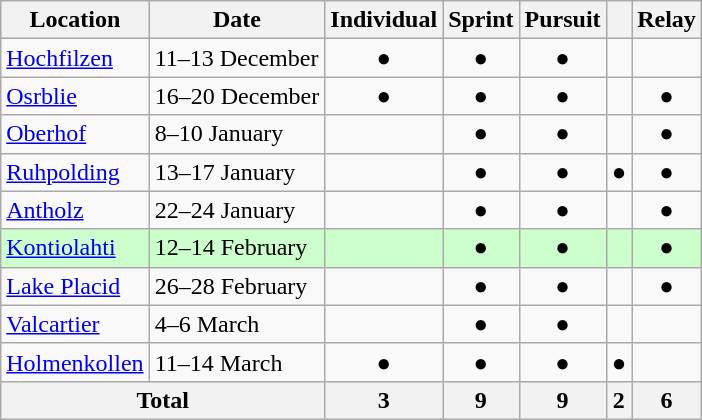<table class="wikitable" border="1">
<tr>
<th>Location</th>
<th>Date</th>
<th>Individual</th>
<th>Sprint</th>
<th>Pursuit</th>
<th></th>
<th>Relay</th>
</tr>
<tr align=center>
<td align=left> <a href='#'>Hochfilzen</a></td>
<td align=left>11–13 December</td>
<td>●</td>
<td>●</td>
<td>●</td>
<td></td>
<td></td>
</tr>
<tr align=center>
<td align=left> <a href='#'>Osrblie</a></td>
<td align=left>16–20 December</td>
<td>●</td>
<td>●</td>
<td>●</td>
<td></td>
<td>●</td>
</tr>
<tr align=center>
<td align=left> <a href='#'>Oberhof</a></td>
<td align=left>8–10 January</td>
<td></td>
<td>●</td>
<td>●</td>
<td></td>
<td>●</td>
</tr>
<tr align=center>
<td align=left> <a href='#'>Ruhpolding</a></td>
<td align=left>13–17 January</td>
<td></td>
<td>●</td>
<td>●</td>
<td>●</td>
<td>●</td>
</tr>
<tr align=center>
<td align=left> <a href='#'>Antholz</a></td>
<td align=left>22–24 January</td>
<td></td>
<td>●</td>
<td>●</td>
<td></td>
<td>●</td>
</tr>
<tr align=center  style="background:#ccffcc">
<td align=left> <a href='#'>Kontiolahti</a></td>
<td align=left>12–14 February</td>
<td></td>
<td>●</td>
<td>●</td>
<td></td>
<td>●</td>
</tr>
<tr align=center>
<td align=left> <a href='#'>Lake Placid</a></td>
<td align=left>26–28 February</td>
<td></td>
<td>●</td>
<td>●</td>
<td></td>
<td>●</td>
</tr>
<tr align=center>
<td align=left> <a href='#'>Valcartier</a></td>
<td align=left>4–6 March</td>
<td></td>
<td>●</td>
<td>●</td>
<td></td>
<td></td>
</tr>
<tr align=center>
<td align=left> <a href='#'>Holmenkollen</a></td>
<td align=left>11–14 March</td>
<td>●</td>
<td>●</td>
<td>●</td>
<td>●</td>
<td></td>
</tr>
<tr align=center>
<th colspan="2">Total</th>
<th>3</th>
<th>9</th>
<th>9</th>
<th>2</th>
<th>6</th>
</tr>
</table>
